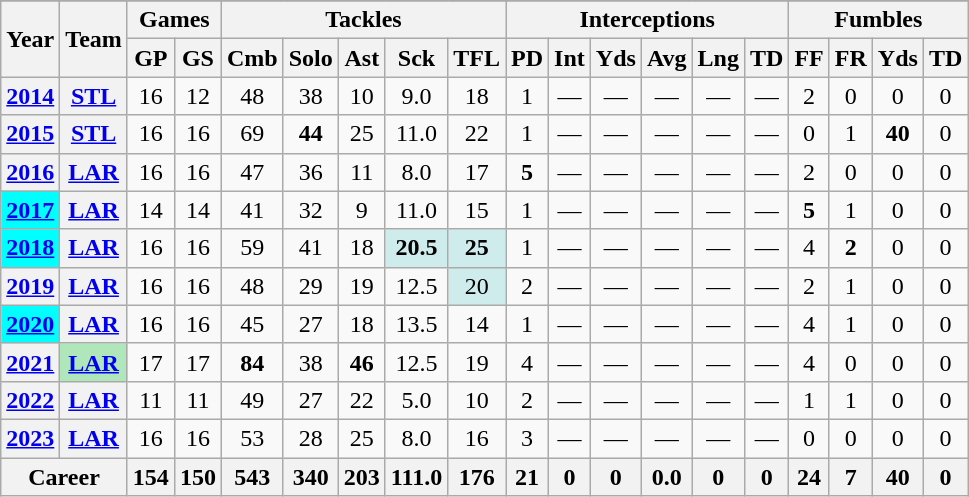<table class= "wikitable" style="text-align:center;">
<tr>
</tr>
<tr>
<th rowspan="2">Year</th>
<th rowspan="2">Team</th>
<th colspan="2">Games</th>
<th colspan="5">Tackles</th>
<th colspan="6">Interceptions</th>
<th colspan="4">Fumbles</th>
</tr>
<tr>
<th>GP</th>
<th>GS</th>
<th>Cmb</th>
<th>Solo</th>
<th>Ast</th>
<th>Sck</th>
<th>TFL</th>
<th>PD</th>
<th>Int</th>
<th>Yds</th>
<th>Avg</th>
<th>Lng</th>
<th>TD</th>
<th>FF</th>
<th>FR</th>
<th>Yds</th>
<th>TD</th>
</tr>
<tr>
<th><a href='#'>2014</a></th>
<th><a href='#'>STL</a></th>
<td>16</td>
<td>12</td>
<td>48</td>
<td>38</td>
<td>10</td>
<td>9.0</td>
<td>18</td>
<td>1</td>
<td>—</td>
<td>—</td>
<td>—</td>
<td>—</td>
<td>—</td>
<td>2</td>
<td>0</td>
<td>0</td>
<td>0</td>
</tr>
<tr>
<th><a href='#'>2015</a></th>
<th><a href='#'>STL</a></th>
<td>16</td>
<td>16</td>
<td>69</td>
<td><strong>44</strong></td>
<td>25</td>
<td>11.0</td>
<td>22</td>
<td>1</td>
<td>—</td>
<td>—</td>
<td>—</td>
<td>—</td>
<td>—</td>
<td>0</td>
<td>1</td>
<td><strong>40</strong></td>
<td>0</td>
</tr>
<tr>
<th><a href='#'>2016</a></th>
<th><a href='#'>LAR</a></th>
<td>16</td>
<td>16</td>
<td>47</td>
<td>36</td>
<td>11</td>
<td>8.0</td>
<td>17</td>
<td><strong>5</strong></td>
<td>—</td>
<td>—</td>
<td>—</td>
<td>—</td>
<td>—</td>
<td>2</td>
<td>0</td>
<td>0</td>
<td>0</td>
</tr>
<tr>
<th style="background:#00ffff"><a href='#'>2017</a></th>
<th><a href='#'>LAR</a></th>
<td>14</td>
<td>14</td>
<td>41</td>
<td>32</td>
<td>9</td>
<td>11.0</td>
<td>15</td>
<td>1</td>
<td>—</td>
<td>—</td>
<td>—</td>
<td>—</td>
<td>—</td>
<td><strong>5</strong></td>
<td>1</td>
<td>0</td>
<td>0</td>
</tr>
<tr>
<th style="background:#00ffff"><a href='#'>2018</a></th>
<th><a href='#'>LAR</a></th>
<td>16</td>
<td>16</td>
<td>59</td>
<td>41</td>
<td>18</td>
<td style="background:#cfecec"><strong>20.5</strong></td>
<td style="background:#cfecec"><strong>25</strong></td>
<td>1</td>
<td>—</td>
<td>—</td>
<td>—</td>
<td>—</td>
<td>—</td>
<td>4</td>
<td><strong>2</strong></td>
<td>0</td>
<td>0</td>
</tr>
<tr>
<th><a href='#'>2019</a></th>
<th><a href='#'>LAR</a></th>
<td>16</td>
<td>16</td>
<td>48</td>
<td>29</td>
<td>19</td>
<td>12.5</td>
<td style="background:#cfecec">20</td>
<td>2</td>
<td>—</td>
<td>—</td>
<td>—</td>
<td>—</td>
<td>—</td>
<td>2</td>
<td>1</td>
<td>0</td>
<td>0</td>
</tr>
<tr>
<th style="background:#00ffff"><a href='#'>2020</a></th>
<th><a href='#'>LAR</a></th>
<td>16</td>
<td>16</td>
<td>45</td>
<td>27</td>
<td>18</td>
<td>13.5</td>
<td>14</td>
<td>1</td>
<td>—</td>
<td>—</td>
<td>—</td>
<td>—</td>
<td>—</td>
<td>4</td>
<td>1</td>
<td>0</td>
<td>0</td>
</tr>
<tr>
<th><a href='#'>2021</a></th>
<th style="background:#afe6ba"><a href='#'>LAR</a></th>
<td>17</td>
<td>17</td>
<td><strong>84</strong></td>
<td>38</td>
<td><strong>46</strong></td>
<td>12.5</td>
<td>19</td>
<td>4</td>
<td>—</td>
<td>—</td>
<td>—</td>
<td>—</td>
<td>—</td>
<td>4</td>
<td>0</td>
<td>0</td>
<td>0</td>
</tr>
<tr>
<th><a href='#'>2022</a></th>
<th><a href='#'>LAR</a></th>
<td>11</td>
<td>11</td>
<td>49</td>
<td>27</td>
<td>22</td>
<td>5.0</td>
<td>10</td>
<td>2</td>
<td>—</td>
<td>—</td>
<td>—</td>
<td>—</td>
<td>—</td>
<td>1</td>
<td>1</td>
<td>0</td>
<td>0</td>
</tr>
<tr>
<th><a href='#'>2023</a></th>
<th><a href='#'>LAR</a></th>
<td>16</td>
<td>16</td>
<td>53</td>
<td>28</td>
<td>25</td>
<td>8.0</td>
<td>16</td>
<td>3</td>
<td>—</td>
<td>—</td>
<td>—</td>
<td>—</td>
<td>—</td>
<td>0</td>
<td>0</td>
<td>0</td>
<td>0</td>
</tr>
<tr>
<th colspan="2">Career</th>
<th>154</th>
<th>150</th>
<th>543</th>
<th>340</th>
<th>203</th>
<th>111.0</th>
<th>176</th>
<th>21</th>
<th>0</th>
<th>0</th>
<th>0.0</th>
<th>0</th>
<th>0</th>
<th>24</th>
<th>7</th>
<th>40</th>
<th>0</th>
</tr>
</table>
